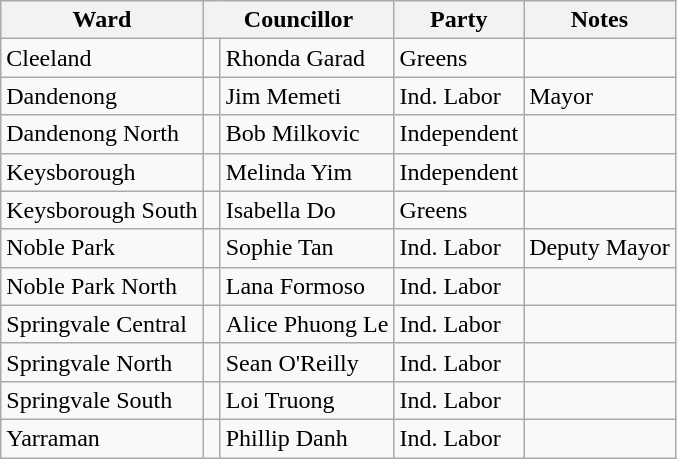<table class="wikitable">
<tr>
<th>Ward</th>
<th colspan="2">Councillor</th>
<th>Party</th>
<th>Notes</th>
</tr>
<tr>
<td>Cleeland</td>
<td> </td>
<td>Rhonda Garad</td>
<td>Greens</td>
<td></td>
</tr>
<tr>
<td>Dandenong</td>
<td> </td>
<td>Jim Memeti</td>
<td>Ind. Labor</td>
<td>Mayor</td>
</tr>
<tr>
<td>Dandenong North</td>
<td> </td>
<td>Bob Milkovic</td>
<td>Independent</td>
<td></td>
</tr>
<tr>
<td>Keysborough</td>
<td> </td>
<td>Melinda Yim</td>
<td>Independent</td>
<td></td>
</tr>
<tr>
<td>Keysborough South</td>
<td> </td>
<td>Isabella Do</td>
<td>Greens</td>
<td></td>
</tr>
<tr>
<td>Noble Park</td>
<td> </td>
<td>Sophie Tan</td>
<td>Ind. Labor</td>
<td>Deputy Mayor</td>
</tr>
<tr>
<td>Noble Park North</td>
<td> </td>
<td>Lana Formoso</td>
<td>Ind. Labor</td>
<td></td>
</tr>
<tr>
<td>Springvale Central</td>
<td> </td>
<td>Alice Phuong Le</td>
<td>Ind. Labor</td>
<td></td>
</tr>
<tr>
<td>Springvale North</td>
<td> </td>
<td>Sean O'Reilly</td>
<td>Ind. Labor</td>
<td></td>
</tr>
<tr>
<td>Springvale South</td>
<td> </td>
<td>Loi Truong</td>
<td>Ind. Labor</td>
<td></td>
</tr>
<tr>
<td>Yarraman</td>
<td> </td>
<td>Phillip Danh</td>
<td>Ind. Labor</td>
<td></td>
</tr>
</table>
